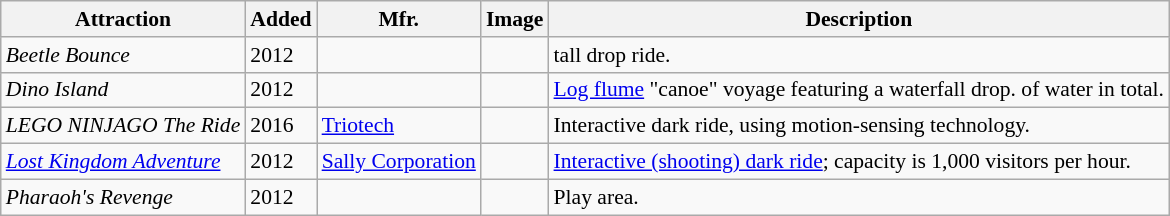<table class="wikitable sortable" style="font-size:90%;">
<tr>
<th scope="col">Attraction</th>
<th scope="col">Added</th>
<th scope="col">Mfr.</th>
<th scope="col" class="unsortable">Image</th>
<th scope="col" class="unsortable">Description</th>
</tr>
<tr>
<td><em>Beetle Bounce</em></td>
<td>2012</td>
<td></td>
<td style="text-align:center;"></td>
<td> tall drop ride.</td>
</tr>
<tr>
<td><em>Dino Island</em></td>
<td>2012</td>
<td></td>
<td style="text-align:center;"></td>
<td><a href='#'>Log flume</a> "canoe" voyage featuring a  waterfall drop.  of water in total.</td>
</tr>
<tr>
<td><em>LEGO NINJAGO The Ride</em></td>
<td>2016</td>
<td><a href='#'>Triotech</a></td>
<td style="text-align:center;"></td>
<td>Interactive dark ride, using motion-sensing technology.</td>
</tr>
<tr>
<td><em><a href='#'>Lost Kingdom Adventure</a></em></td>
<td>2012</td>
<td><a href='#'>Sally Corporation</a></td>
<td style="text-align:center;"></td>
<td><a href='#'>Interactive (shooting) dark ride</a>; capacity is 1,000 visitors per hour.</td>
</tr>
<tr>
<td><em>Pharaoh's Revenge</em></td>
<td>2012</td>
<td></td>
<td style="text-align:center;"></td>
<td>Play area.</td>
</tr>
</table>
